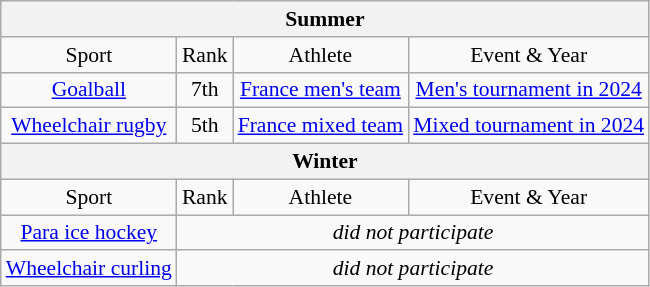<table class="wikitable" style="text-align:center; font-size:90%;">
<tr>
<th colspan=4>Summer</th>
</tr>
<tr>
<td>Sport</td>
<td>Rank</td>
<td>Athlete</td>
<td>Event & Year</td>
</tr>
<tr>
<td> <a href='#'>Goalball</a></td>
<td>7th</td>
<td><a href='#'>France men's team</a></td>
<td><a href='#'>Men's tournament in 2024</a></td>
</tr>
<tr>
<td> <a href='#'>Wheelchair rugby</a></td>
<td>5th</td>
<td><a href='#'>France mixed team</a></td>
<td><a href='#'>Mixed tournament in 2024</a></td>
</tr>
<tr>
<th colspan=4>Winter</th>
</tr>
<tr>
<td>Sport</td>
<td>Rank</td>
<td>Athlete</td>
<td>Event & Year</td>
</tr>
<tr>
<td> <a href='#'>Para ice hockey</a></td>
<td colspan=3><em>did not participate</em></td>
</tr>
<tr>
<td> <a href='#'>Wheelchair curling</a></td>
<td colspan=3><em>did not participate</em></td>
</tr>
</table>
